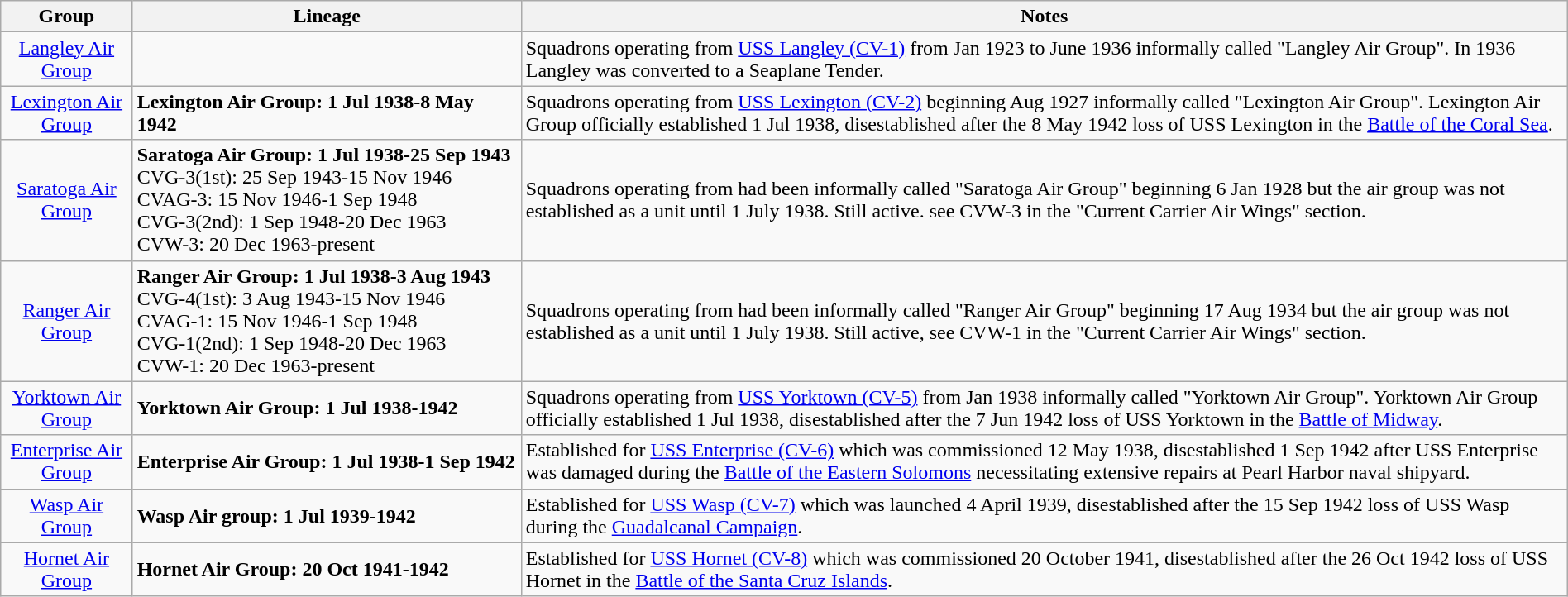<table class="wikitable" width=100% style="text-align: left">
<tr>
<th colspan=1>Group</th>
<th>Lineage</th>
<th>Notes</th>
</tr>
<tr>
<td align=center><a href='#'>Langley Air Group</a></td>
<td></td>
<td>Squadrons operating from <a href='#'>USS Langley (CV-1)</a> from Jan 1923 to June 1936 informally called "Langley Air Group". In 1936 Langley was converted to a Seaplane Tender.</td>
</tr>
<tr>
<td align=center><a href='#'>Lexington Air Group</a></td>
<td><strong>Lexington Air Group: 1 Jul 1938-8 May 1942</strong></td>
<td>Squadrons operating from <a href='#'>USS Lexington (CV-2)</a> beginning Aug 1927 informally called "Lexington Air Group". Lexington Air Group officially established 1 Jul 1938, disestablished after the 8 May 1942 loss of USS Lexington in the <a href='#'>Battle of the Coral Sea</a>.</td>
</tr>
<tr>
<td align=center><a href='#'>Saratoga Air Group</a></td>
<td><strong>Saratoga Air Group: 1 Jul 1938-25 Sep 1943</strong><br>CVG-3(1st): 25 Sep 1943-15 Nov 1946<br>CVAG-3: 15 Nov 1946-1 Sep 1948<br>CVG-3(2nd): 1 Sep 1948-20 Dec 1963<br>CVW-3: 20 Dec 1963-present</td>
<td>Squadrons operating from  had been informally called "Saratoga Air Group" beginning 6 Jan 1928 but the air group was not established as a unit until 1 July 1938. Still active. see CVW-3 in the "Current Carrier Air Wings" section.</td>
</tr>
<tr>
<td align=center><a href='#'>Ranger Air Group</a></td>
<td><strong>Ranger Air Group: 1 Jul 1938-3 Aug 1943</strong><br>CVG-4(1st): 3 Aug 1943-15 Nov 1946<br>CVAG-1: 15 Nov 1946-1 Sep 1948<br>CVG-1(2nd): 1 Sep 1948-20 Dec 1963<br>CVW-1: 20 Dec 1963-present</td>
<td>Squadrons operating from  had been informally called "Ranger Air Group" beginning 17 Aug 1934 but the air group was not established as a unit until 1 July 1938. Still active, see CVW-1 in the "Current Carrier Air Wings" section.</td>
</tr>
<tr>
<td align=center><a href='#'>Yorktown Air Group</a></td>
<td><strong>Yorktown Air Group: 1 Jul 1938-1942</strong></td>
<td>Squadrons operating from <a href='#'>USS Yorktown (CV-5)</a> from Jan 1938 informally called "Yorktown Air Group". Yorktown Air Group officially established 1 Jul 1938, disestablished after the 7 Jun 1942 loss of USS Yorktown in the <a href='#'>Battle of Midway</a>.</td>
</tr>
<tr>
<td align=center><a href='#'>Enterprise Air Group</a></td>
<td style="white-space: nowrap;"><strong>Enterprise Air Group: 1 Jul 1938-1 Sep 1942</strong></td>
<td>Established for <a href='#'>USS Enterprise (CV-6)</a> which was commissioned 12 May 1938, disestablished 1 Sep 1942 after USS Enterprise was damaged during the <a href='#'>Battle of the Eastern Solomons</a> necessitating extensive repairs at Pearl Harbor naval shipyard.</td>
</tr>
<tr>
<td align=center><a href='#'>Wasp Air Group</a></td>
<td><strong>Wasp Air group: 1 Jul 1939-1942</strong></td>
<td>Established for <a href='#'>USS Wasp (CV-7)</a> which was launched 4 April 1939, disestablished after the 15 Sep 1942 loss of USS Wasp during the <a href='#'>Guadalcanal Campaign</a>.</td>
</tr>
<tr>
<td align=center><a href='#'>Hornet Air Group</a></td>
<td><strong>Hornet Air Group: 20 Oct 1941-1942</strong></td>
<td>Established for <a href='#'>USS Hornet (CV-8)</a> which was commissioned 20 October 1941, disestablished after the 26 Oct 1942 loss of USS Hornet in the <a href='#'>Battle of the Santa Cruz Islands</a>.</td>
</tr>
</table>
